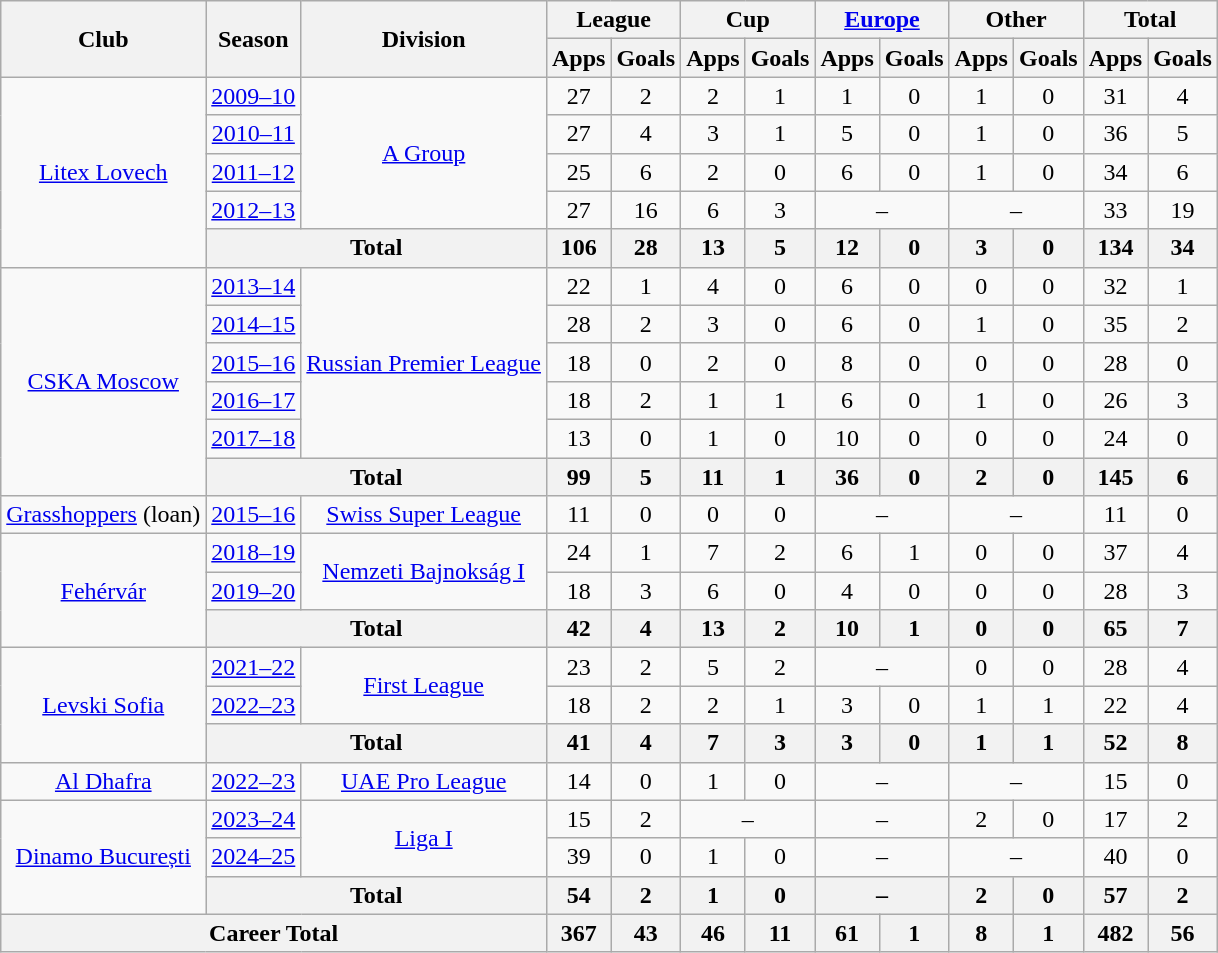<table class="wikitable" style="font-size:100%; text-align: center">
<tr>
<th rowspan=2>Club</th>
<th rowspan=2>Season</th>
<th rowspan="2">Division</th>
<th colspan=2>League</th>
<th colspan=2>Cup</th>
<th colspan=2><a href='#'>Europe</a></th>
<th colspan=2>Other</th>
<th colspan=2>Total</th>
</tr>
<tr>
<th>Apps</th>
<th>Goals</th>
<th>Apps</th>
<th>Goals</th>
<th>Apps</th>
<th>Goals</th>
<th>Apps</th>
<th>Goals</th>
<th>Apps</th>
<th>Goals</th>
</tr>
<tr>
<td rowspan=5><a href='#'>Litex Lovech</a></td>
<td><a href='#'>2009–10</a></td>
<td rowspan="4"><a href='#'>A Group</a></td>
<td>27</td>
<td>2</td>
<td>2</td>
<td>1</td>
<td>1</td>
<td>0</td>
<td>1</td>
<td>0</td>
<td>31</td>
<td>4</td>
</tr>
<tr>
<td><a href='#'>2010–11</a></td>
<td>27</td>
<td>4</td>
<td>3</td>
<td>1</td>
<td>5</td>
<td>0</td>
<td>1</td>
<td>0</td>
<td>36</td>
<td>5</td>
</tr>
<tr>
<td><a href='#'>2011–12</a></td>
<td>25</td>
<td>6</td>
<td>2</td>
<td>0</td>
<td>6</td>
<td>0</td>
<td>1</td>
<td>0</td>
<td>34</td>
<td>6</td>
</tr>
<tr>
<td><a href='#'>2012–13</a></td>
<td>27</td>
<td>16</td>
<td>6</td>
<td>3</td>
<td colspan="2">–</td>
<td colspan="2">–</td>
<td>33</td>
<td>19</td>
</tr>
<tr>
<th colspan=2>Total</th>
<th>106</th>
<th>28</th>
<th>13</th>
<th>5</th>
<th>12</th>
<th>0</th>
<th>3</th>
<th>0</th>
<th>134</th>
<th>34</th>
</tr>
<tr>
<td rowspan=6><a href='#'>CSKA Moscow</a></td>
<td><a href='#'>2013–14</a></td>
<td rowspan=5><a href='#'>Russian Premier League</a></td>
<td>22</td>
<td>1</td>
<td>4</td>
<td>0</td>
<td>6</td>
<td>0</td>
<td>0</td>
<td>0</td>
<td>32</td>
<td>1</td>
</tr>
<tr>
<td><a href='#'>2014–15</a></td>
<td>28</td>
<td>2</td>
<td>3</td>
<td>0</td>
<td>6</td>
<td>0</td>
<td>1</td>
<td>0</td>
<td>35</td>
<td>2</td>
</tr>
<tr>
<td><a href='#'>2015–16</a></td>
<td>18</td>
<td>0</td>
<td>2</td>
<td>0</td>
<td>8</td>
<td>0</td>
<td>0</td>
<td>0</td>
<td>28</td>
<td>0</td>
</tr>
<tr>
<td><a href='#'>2016–17</a></td>
<td>18</td>
<td>2</td>
<td>1</td>
<td>1</td>
<td>6</td>
<td>0</td>
<td>1</td>
<td>0</td>
<td>26</td>
<td>3</td>
</tr>
<tr>
<td><a href='#'>2017–18</a></td>
<td>13</td>
<td>0</td>
<td>1</td>
<td>0</td>
<td>10</td>
<td>0</td>
<td>0</td>
<td>0</td>
<td>24</td>
<td>0</td>
</tr>
<tr>
<th colspan=2>Total</th>
<th>99</th>
<th>5</th>
<th>11</th>
<th>1</th>
<th>36</th>
<th>0</th>
<th>2</th>
<th>0</th>
<th>145</th>
<th>6</th>
</tr>
<tr>
<td rowspan=1><a href='#'>Grasshoppers</a> (loan)</td>
<td><a href='#'>2015–16</a></td>
<td rowspan=1><a href='#'>Swiss Super League</a></td>
<td>11</td>
<td>0</td>
<td>0</td>
<td>0</td>
<td colspan="2">–</td>
<td colspan="2">–</td>
<td>11</td>
<td>0</td>
</tr>
<tr>
<td rowspan=3><a href='#'>Fehérvár</a></td>
<td><a href='#'>2018–19</a></td>
<td rowspan="2"><a href='#'>Nemzeti Bajnokság I</a></td>
<td>24</td>
<td>1</td>
<td>7</td>
<td>2</td>
<td>6</td>
<td>1</td>
<td>0</td>
<td>0</td>
<td>37</td>
<td>4</td>
</tr>
<tr>
<td><a href='#'>2019–20</a></td>
<td>18</td>
<td>3</td>
<td>6</td>
<td>0</td>
<td>4</td>
<td>0</td>
<td>0</td>
<td>0</td>
<td>28</td>
<td>3</td>
</tr>
<tr>
<th colspan=2>Total</th>
<th>42</th>
<th>4</th>
<th>13</th>
<th>2</th>
<th>10</th>
<th>1</th>
<th>0</th>
<th>0</th>
<th>65</th>
<th>7</th>
</tr>
<tr>
<td rowspan=3><a href='#'>Levski Sofia</a></td>
<td><a href='#'>2021–22</a></td>
<td rowspan="2"><a href='#'>First League</a></td>
<td>23</td>
<td>2</td>
<td>5</td>
<td>2</td>
<td colspan="2">–</td>
<td>0</td>
<td>0</td>
<td>28</td>
<td>4</td>
</tr>
<tr>
<td><a href='#'>2022–23</a></td>
<td>18</td>
<td>2</td>
<td>2</td>
<td>1</td>
<td>3</td>
<td>0</td>
<td>1</td>
<td>1</td>
<td>22</td>
<td>4</td>
</tr>
<tr>
<th colspan=2>Total</th>
<th>41</th>
<th>4</th>
<th>7</th>
<th>3</th>
<th>3</th>
<th>0</th>
<th>1</th>
<th>1</th>
<th>52</th>
<th>8</th>
</tr>
<tr>
<td rowspan=1><a href='#'>Al Dhafra</a></td>
<td><a href='#'>2022–23</a></td>
<td rowspan=1><a href='#'>UAE Pro League</a></td>
<td>14</td>
<td>0</td>
<td>1</td>
<td>0</td>
<td colspan="2">–</td>
<td colspan="2">–</td>
<td>15</td>
<td>0</td>
</tr>
<tr>
<td rowspan=3><a href='#'>Dinamo București</a></td>
<td><a href='#'>2023–24</a></td>
<td rowspan=2><a href='#'>Liga I</a></td>
<td>15</td>
<td>2</td>
<td colspan="2">–</td>
<td colspan="2">–</td>
<td>2</td>
<td>0</td>
<td>17</td>
<td>2</td>
</tr>
<tr>
<td><a href='#'>2024–25</a></td>
<td>39</td>
<td>0</td>
<td>1</td>
<td>0</td>
<td colspan="2">–</td>
<td colspan="2">–</td>
<td>40</td>
<td>0</td>
</tr>
<tr>
<th colspan=2>Total</th>
<th>54</th>
<th>2</th>
<th>1</th>
<th>0</th>
<th colspan="2">–</th>
<th>2</th>
<th>0</th>
<th>57</th>
<th>2</th>
</tr>
<tr>
<th colspan=3>Career Total</th>
<th>367</th>
<th>43</th>
<th>46</th>
<th>11</th>
<th>61</th>
<th>1</th>
<th>8</th>
<th>1</th>
<th>482</th>
<th>56</th>
</tr>
</table>
